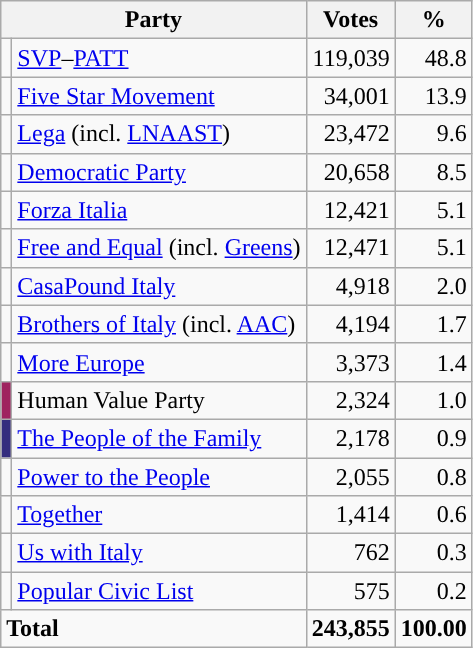<table class="wikitable" style="text-align:right">
<tr>
<th colspan=2>Party</th>
<th>Votes</th>
<th>%</th>
</tr>
<tr>
<td></td>
<td style="text-align:left;"><a href='#'>SVP</a>–<a href='#'>PATT</a></td>
<td style="text-align:right;">119,039</td>
<td style="text-align:right;">48.8</td>
</tr>
<tr>
<td></td>
<td style="text-align:left;"><a href='#'>Five Star Movement</a></td>
<td style="text-align:right;">34,001</td>
<td style="text-align:right;">13.9</td>
</tr>
<tr>
<td></td>
<td style="text-align:left;"><a href='#'>Lega</a> (incl. <a href='#'>LNAAST</a>)</td>
<td style="text-align:right;">23,472</td>
<td style="text-align:right;">9.6</td>
</tr>
<tr>
<td></td>
<td style="text-align:left;"><a href='#'>Democratic Party</a></td>
<td style="text-align:right;">20,658</td>
<td style="text-align:right;">8.5</td>
</tr>
<tr>
<td></td>
<td style="text-align:left;"><a href='#'>Forza Italia</a></td>
<td style="text-align:right;">12,421</td>
<td style="text-align:right;">5.1</td>
</tr>
<tr>
<td></td>
<td style="text-align:left;"><a href='#'>Free and Equal</a> (incl. <a href='#'>Greens</a>)</td>
<td style="text-align:right;">12,471</td>
<td style="text-align:right;">5.1</td>
</tr>
<tr>
<td></td>
<td style="text-align:left;"><a href='#'>CasaPound Italy</a></td>
<td style="text-align:right;">4,918</td>
<td style="text-align:right;">2.0</td>
</tr>
<tr>
<td></td>
<td style="text-align:left;"><a href='#'>Brothers of Italy</a> (incl. <a href='#'>AAC</a>)</td>
<td style="text-align:right;">4,194</td>
<td style="text-align:right;">1.7</td>
</tr>
<tr>
<td></td>
<td style="text-align:left;"><a href='#'>More Europe</a></td>
<td style="text-align:right;">3,373</td>
<td style="text-align:right;">1.4</td>
</tr>
<tr>
<td style="background:#9F235F;"></td>
<td style="text-align:left;">Human Value Party</td>
<td style="text-align:right;">2,324</td>
<td style="text-align:right;">1.0</td>
</tr>
<tr>
<td style="background:#342d7e;"></td>
<td style="text-align:left;"><a href='#'>The People of the Family</a></td>
<td style="text-align:right;">2,178</td>
<td style="text-align:right;">0.9</td>
</tr>
<tr>
<td></td>
<td style="text-align:left;"><a href='#'>Power to the People</a></td>
<td style="text-align:right;">2,055</td>
<td style="text-align:right;">0.8</td>
</tr>
<tr>
<td></td>
<td style="text-align:left;"><a href='#'>Together</a></td>
<td style="text-align:right;">1,414</td>
<td style="text-align:right;">0.6</td>
</tr>
<tr>
<td></td>
<td style="text-align:left;"><a href='#'>Us with Italy</a></td>
<td style="text-align:right;">762</td>
<td style="text-align:right;">0.3</td>
</tr>
<tr>
<td></td>
<td style="text-align:left;"><a href='#'>Popular Civic List</a></td>
<td style="text-align:right;">575</td>
<td style="text-align:right;">0.2</td>
</tr>
<tr>
<td style="text-align:left;" colspan="2"><strong>Total</strong></td>
<td style="text-align:right;"><strong>243,855</strong></td>
<td style="text-align:right;"><strong>100.00</strong></td>
</tr>
</table>
